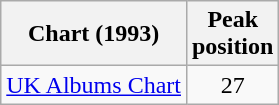<table class="wikitable">
<tr>
<th>Chart (1993)</th>
<th>Peak<br>position</th>
</tr>
<tr>
<td><a href='#'>UK Albums Chart</a></td>
<td style="text-align:center;">27</td>
</tr>
</table>
